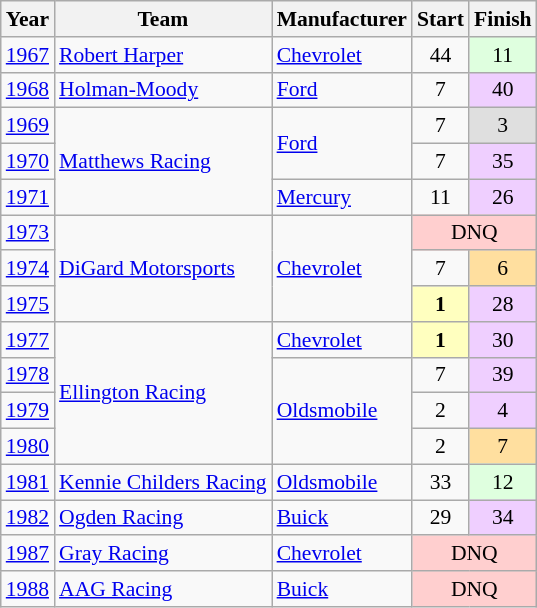<table class="wikitable" style="font-size: 90%;">
<tr>
<th>Year</th>
<th>Team</th>
<th>Manufacturer</th>
<th>Start</th>
<th>Finish</th>
</tr>
<tr>
<td><a href='#'>1967</a></td>
<td><a href='#'>Robert Harper</a></td>
<td><a href='#'>Chevrolet</a></td>
<td align=center>44</td>
<td align=center style="background:#DFFFDF;">11</td>
</tr>
<tr>
<td><a href='#'>1968</a></td>
<td><a href='#'>Holman-Moody</a></td>
<td><a href='#'>Ford</a></td>
<td align=center>7</td>
<td align=center style="background:#EFCFFF;">40</td>
</tr>
<tr>
<td><a href='#'>1969</a></td>
<td rowspan=3><a href='#'>Matthews Racing</a></td>
<td rowspan=2><a href='#'>Ford</a></td>
<td align=center>7</td>
<td align=center style="background:#DFDFDF;">3</td>
</tr>
<tr>
<td><a href='#'>1970</a></td>
<td align=center>7</td>
<td align=center style="background:#EFCFFF;">35</td>
</tr>
<tr>
<td><a href='#'>1971</a></td>
<td><a href='#'>Mercury</a></td>
<td align=center>11</td>
<td align=center style="background:#EFCFFF;">26</td>
</tr>
<tr>
<td><a href='#'>1973</a></td>
<td rowspan=3><a href='#'>DiGard Motorsports</a></td>
<td rowspan=3><a href='#'>Chevrolet</a></td>
<td colspan=2 align=center style="background:#FFCFCF;">DNQ</td>
</tr>
<tr>
<td><a href='#'>1974</a></td>
<td align=center>7</td>
<td align=center style="background:#FFDF9F;">6</td>
</tr>
<tr>
<td><a href='#'>1975</a></td>
<td align=center style="background:#FFFFBF;"><strong>1</strong></td>
<td align=center style="background:#EFCFFF;">28</td>
</tr>
<tr>
<td><a href='#'>1977</a></td>
<td rowspan=4><a href='#'>Ellington Racing</a></td>
<td><a href='#'>Chevrolet</a></td>
<td align=center style="background:#FFFFBF;"><strong>1</strong></td>
<td align=center style="background:#EFCFFF;">30</td>
</tr>
<tr>
<td><a href='#'>1978</a></td>
<td rowspan=3><a href='#'>Oldsmobile</a></td>
<td align=center>7</td>
<td align=center style="background:#EFCFFF;">39</td>
</tr>
<tr>
<td><a href='#'>1979</a></td>
<td align=center>2</td>
<td align=center style="background:#EFCFFF;">4</td>
</tr>
<tr>
<td><a href='#'>1980</a></td>
<td align=center>2</td>
<td align=center style="background:#FFDF9F;">7</td>
</tr>
<tr>
<td><a href='#'>1981</a></td>
<td><a href='#'>Kennie Childers Racing</a></td>
<td><a href='#'>Oldsmobile</a></td>
<td align=center>33</td>
<td align=center style="background:#DFFFDF;">12</td>
</tr>
<tr>
<td><a href='#'>1982</a></td>
<td><a href='#'>Ogden Racing</a></td>
<td><a href='#'>Buick</a></td>
<td align=center>29</td>
<td align=center style="background:#EFCFFF;">34</td>
</tr>
<tr>
<td><a href='#'>1987</a></td>
<td><a href='#'>Gray Racing</a></td>
<td><a href='#'>Chevrolet</a></td>
<td colspan=2 align=center style="background:#FFCFCF;">DNQ</td>
</tr>
<tr>
<td><a href='#'>1988</a></td>
<td><a href='#'>AAG Racing</a></td>
<td><a href='#'>Buick</a></td>
<td colspan=2 align=center style="background:#FFCFCF;">DNQ</td>
</tr>
</table>
